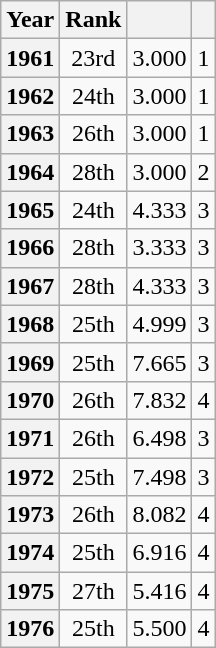<table class=wikitable style="float:left; margin-right:1em; text-align: center">
<tr>
<th>Year</th>
<th>Rank</th>
<th></th>
<th></th>
</tr>
<tr>
<th>1961</th>
<td>23rd</td>
<td>3.000</td>
<td>1</td>
</tr>
<tr>
<th>1962</th>
<td>24th</td>
<td>3.000</td>
<td>1</td>
</tr>
<tr>
<th>1963</th>
<td>26th</td>
<td>3.000</td>
<td>1</td>
</tr>
<tr>
<th>1964</th>
<td>28th</td>
<td>3.000</td>
<td>2</td>
</tr>
<tr>
<th>1965</th>
<td>24th</td>
<td>4.333</td>
<td>3</td>
</tr>
<tr>
<th>1966</th>
<td>28th</td>
<td>3.333</td>
<td>3</td>
</tr>
<tr>
<th>1967</th>
<td>28th</td>
<td>4.333</td>
<td>3</td>
</tr>
<tr>
<th>1968</th>
<td>25th</td>
<td>4.999</td>
<td>3</td>
</tr>
<tr>
<th>1969</th>
<td>25th</td>
<td>7.665</td>
<td>3</td>
</tr>
<tr>
<th>1970</th>
<td>26th</td>
<td>7.832</td>
<td>4</td>
</tr>
<tr>
<th>1971</th>
<td>26th</td>
<td>6.498</td>
<td>3</td>
</tr>
<tr>
<th>1972</th>
<td>25th</td>
<td>7.498</td>
<td>3</td>
</tr>
<tr>
<th>1973</th>
<td>26th</td>
<td>8.082</td>
<td>4</td>
</tr>
<tr>
<th>1974</th>
<td>25th</td>
<td>6.916</td>
<td>4</td>
</tr>
<tr>
<th>1975</th>
<td>27th</td>
<td>5.416</td>
<td>4</td>
</tr>
<tr>
<th>1976</th>
<td>25th</td>
<td>5.500</td>
<td>4</td>
</tr>
</table>
